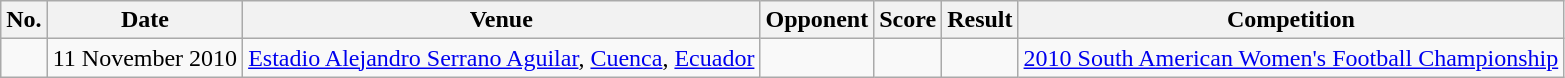<table class="wikitable">
<tr>
<th>No.</th>
<th>Date</th>
<th>Venue</th>
<th>Opponent</th>
<th>Score</th>
<th>Result</th>
<th>Competition</th>
</tr>
<tr>
<td></td>
<td>11 November 2010</td>
<td><a href='#'>Estadio Alejandro Serrano Aguilar</a>, <a href='#'>Cuenca</a>, <a href='#'>Ecuador</a></td>
<td></td>
<td></td>
<td></td>
<td><a href='#'>2010 South American Women's Football Championship</a></td>
</tr>
</table>
